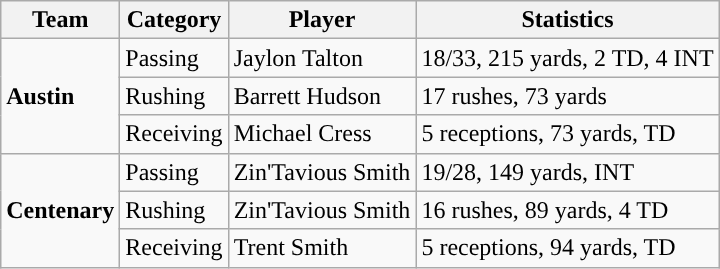<table class="wikitable" style="float: left;">
<tr>
<th>Team</th>
<th>Category</th>
<th>Player</th>
<th>Statistics</th>
</tr>
<tr>
<td rowspan=3><strong>Austin</strong></td>
<td>Passing</td>
<td>Jaylon Talton</td>
<td>18/33, 215 yards, 2 TD, 4 INT</td>
</tr>
<tr>
<td>Rushing</td>
<td>Barrett Hudson</td>
<td>17 rushes, 73 yards</td>
</tr>
<tr>
<td>Receiving</td>
<td>Michael Cress</td>
<td>5 receptions, 73 yards, TD</td>
</tr>
<tr>
<td rowspan=3><strong>Centenary</strong></td>
<td>Passing</td>
<td>Zin'Tavious Smith</td>
<td>19/28, 149 yards, INT</td>
</tr>
<tr>
<td>Rushing</td>
<td>Zin'Tavious Smith</td>
<td>16 rushes, 89 yards, 4 TD</td>
</tr>
<tr>
<td>Receiving</td>
<td>Trent Smith</td>
<td>5 receptions, 94 yards, TD</td>
</tr>
</table>
